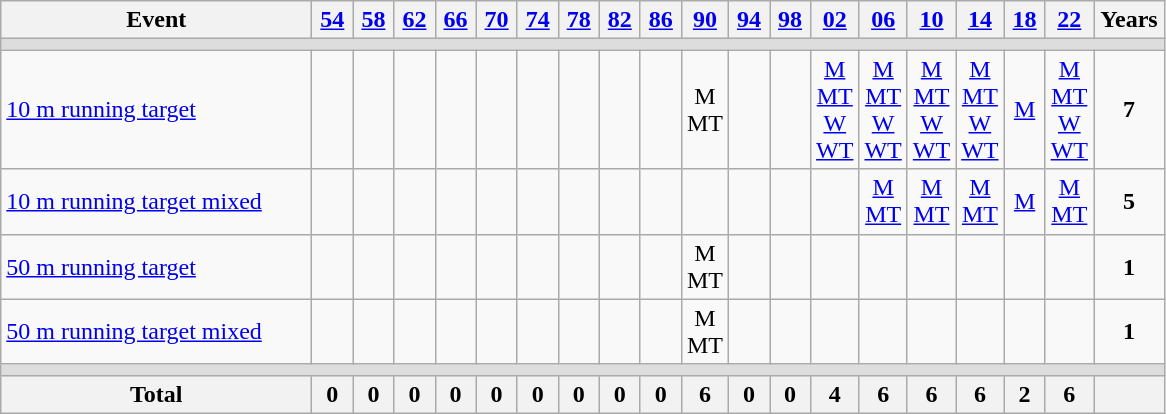<table class="wikitable" style="text-align:center">
<tr>
<th width="200">Event</th>
<th width=20><a href='#'>54</a></th>
<th width=20><a href='#'>58</a></th>
<th width=20><a href='#'>62</a></th>
<th width=20><a href='#'>66</a></th>
<th width=20><a href='#'>70</a></th>
<th width=20><a href='#'>74</a></th>
<th width=20><a href='#'>78</a></th>
<th width=20><a href='#'>82</a></th>
<th width=20><a href='#'>86</a></th>
<th width=20><a href='#'>90</a></th>
<th width=20><a href='#'>94</a></th>
<th width=20><a href='#'>98</a></th>
<th width=20><a href='#'>02</a></th>
<th width=20><a href='#'>06</a></th>
<th width=20><a href='#'>10</a></th>
<th width=20><a href='#'>14</a></th>
<th width=20><a href='#'>18</a></th>
<th width=20><a href='#'>22</a></th>
<th width=40>Years</th>
</tr>
<tr bgcolor=#DDDDDD>
<td colspan=20></td>
</tr>
<tr>
<td align=left><a href='#'>10 m running target</a></td>
<td></td>
<td></td>
<td></td>
<td></td>
<td></td>
<td></td>
<td></td>
<td></td>
<td></td>
<td>M<br>MT</td>
<td></td>
<td></td>
<td><a href='#'>M</a><br><a href='#'>MT</a><br><a href='#'>W</a><br><a href='#'>WT</a></td>
<td><a href='#'>M</a><br><a href='#'>MT</a><br><a href='#'>W</a><br><a href='#'>WT</a></td>
<td><a href='#'>M</a><br><a href='#'>MT</a><br><a href='#'>W</a><br><a href='#'>WT</a></td>
<td><a href='#'>M</a><br><a href='#'>MT</a><br><a href='#'>W</a><br><a href='#'>WT</a></td>
<td><a href='#'>M</a></td>
<td><a href='#'>M</a><br><a href='#'>MT</a><br><a href='#'>W</a><br><a href='#'>WT</a></td>
<td><strong>7</strong></td>
</tr>
<tr>
<td align=left><a href='#'>10 m running target mixed</a></td>
<td></td>
<td></td>
<td></td>
<td></td>
<td></td>
<td></td>
<td></td>
<td></td>
<td></td>
<td></td>
<td></td>
<td></td>
<td></td>
<td><a href='#'>M</a><br><a href='#'>MT</a></td>
<td><a href='#'>M</a><br><a href='#'>MT</a></td>
<td><a href='#'>M</a><br><a href='#'>MT</a></td>
<td><a href='#'>M</a></td>
<td><a href='#'>M</a><br><a href='#'>MT</a></td>
<td><strong>5</strong></td>
</tr>
<tr>
<td align=left><a href='#'>50 m running target</a></td>
<td></td>
<td></td>
<td></td>
<td></td>
<td></td>
<td></td>
<td></td>
<td></td>
<td></td>
<td>M<br>MT</td>
<td></td>
<td></td>
<td></td>
<td></td>
<td></td>
<td></td>
<td></td>
<td></td>
<td><strong>1</strong></td>
</tr>
<tr>
<td align=left><a href='#'>50 m running target mixed</a></td>
<td></td>
<td></td>
<td></td>
<td></td>
<td></td>
<td></td>
<td></td>
<td></td>
<td></td>
<td>M<br>MT</td>
<td></td>
<td></td>
<td></td>
<td></td>
<td></td>
<td></td>
<td></td>
<td></td>
<td><strong>1</strong></td>
</tr>
<tr bgcolor=#DDDDDD>
<td colspan=20></td>
</tr>
<tr>
<th>Total</th>
<th>0</th>
<th>0</th>
<th>0</th>
<th>0</th>
<th>0</th>
<th>0</th>
<th>0</th>
<th>0</th>
<th>0</th>
<th>6</th>
<th>0</th>
<th>0</th>
<th>4</th>
<th>6</th>
<th>6</th>
<th>6</th>
<th>2</th>
<th>6</th>
<th></th>
</tr>
</table>
